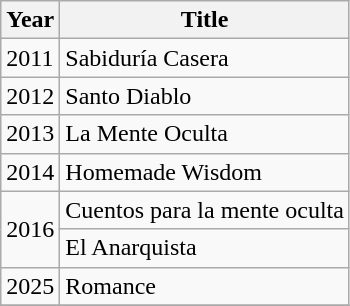<table class="wikitable">
<tr>
<th>Year</th>
<th>Title</th>
</tr>
<tr>
<td>2011</td>
<td>Sabiduría Casera</td>
</tr>
<tr>
<td>2012</td>
<td>Santo Diablo</td>
</tr>
<tr>
<td>2013</td>
<td>La Mente Oculta</td>
</tr>
<tr>
<td>2014</td>
<td>Homemade Wisdom</td>
</tr>
<tr>
<td rowspan="2">2016</td>
<td>Cuentos para la mente oculta</td>
</tr>
<tr>
<td>El Anarquista</td>
</tr>
<tr>
<td>2025</td>
<td>Romance</td>
</tr>
<tr>
</tr>
</table>
